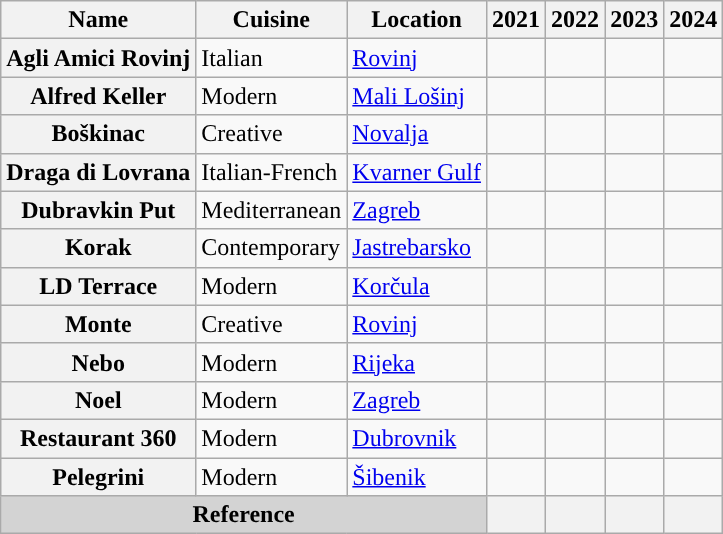<table class="wikitable sortable plainrowheaders" style="text-align:left;"">
<tr>
<th scope="col">Name</th>
<th scope="col">Cuisine</th>
<th scope="col">Location</th>
<th scope="col">2021</th>
<th scope="col">2022</th>
<th scope="col">2023</th>
<th scope="col">2024</th>
</tr>
<tr>
<th scope="row">Agli Amici Rovinj</th>
<td>Italian</td>
<td><a href='#'>Rovinj</a></td>
<td></td>
<td></td>
<td></td>
<td></td>
</tr>
<tr>
<th scope="row">Alfred Keller</th>
<td>Modern</td>
<td><a href='#'>Mali Lošinj</a></td>
<td></td>
<td></td>
<td></td>
<td></td>
</tr>
<tr>
<th scope="row">Boškinac</th>
<td>Creative</td>
<td><a href='#'>Novalja</a></td>
<td></td>
<td></td>
<td></td>
<td></td>
</tr>
<tr>
<th scope="row">Draga di Lovrana</th>
<td>Italian-French</td>
<td><a href='#'>Kvarner Gulf</a></td>
<td></td>
<td></td>
<td></td>
<td></td>
</tr>
<tr>
<th scope="row">Dubravkin Put</th>
<td>Mediterranean</td>
<td><a href='#'>Zagreb</a></td>
<td></td>
<td></td>
<td></td>
<td></td>
</tr>
<tr>
<th scope="row">Korak</th>
<td>Contemporary</td>
<td><a href='#'>Jastrebarsko</a></td>
<td></td>
<td></td>
<td></td>
<td></td>
</tr>
<tr>
<th scope="row">LD Terrace</th>
<td>Modern</td>
<td><a href='#'>Korčula</a></td>
<td></td>
<td></td>
<td></td>
<td></td>
</tr>
<tr>
<th scope="row">Monte</th>
<td>Creative</td>
<td><a href='#'>Rovinj</a></td>
<td></td>
<td></td>
<td></td>
<td></td>
</tr>
<tr>
<th scope="row">Nebo</th>
<td>Modern</td>
<td><a href='#'>Rijeka</a></td>
<td></td>
<td></td>
<td></td>
<td></td>
</tr>
<tr>
<th scope="row">Noel</th>
<td>Modern</td>
<td><a href='#'>Zagreb</a></td>
<td></td>
<td></td>
<td></td>
<td></td>
</tr>
<tr>
<th scope="row">Restaurant 360</th>
<td>Modern</td>
<td><a href='#'>Dubrovnik</a></td>
<td></td>
<td></td>
<td></td>
<td></td>
</tr>
<tr>
<th scope="row">Pelegrini</th>
<td>Modern</td>
<td><a href='#'>Šibenik</a></td>
<td></td>
<td></td>
<td></td>
<td></td>
</tr>
<tr>
<th colspan="3" style="text-align: center;background: lightgray;">Reference</th>
<th></th>
<th></th>
<th></th>
<th></th>
</tr>
</table>
